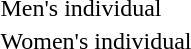<table>
<tr>
<td>Men's individual<br></td>
<td></td>
<td></td>
<td></td>
</tr>
<tr>
<td>Women's individual<br></td>
<td></td>
<td></td>
<td></td>
</tr>
</table>
